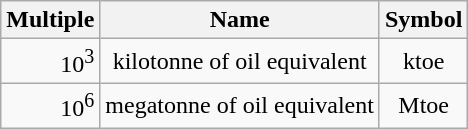<table class="wikitable" style="text-align:center">
<tr>
<th>Multiple</th>
<th>Name</th>
<th>Symbol</th>
</tr>
<tr>
<td style="text-align:right">10<sup>3</sup></td>
<td>kilotonne of oil equivalent</td>
<td>ktoe</td>
</tr>
<tr>
<td style="text-align:right">10<sup>6</sup></td>
<td>megatonne of oil equivalent</td>
<td>Mtoe</td>
</tr>
</table>
